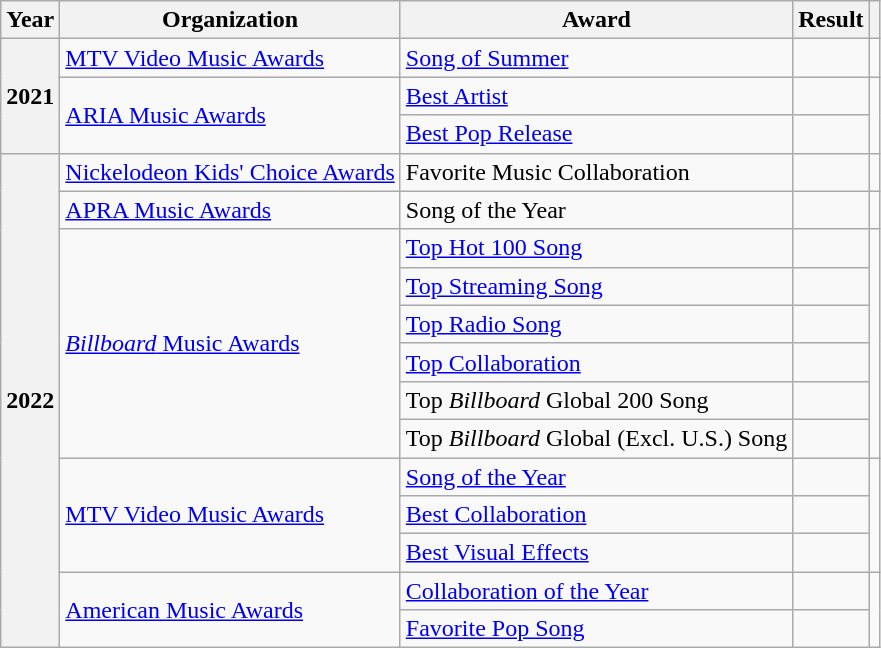<table class="wikitable plainrowheaders">
<tr>
<th scope="col">Year</th>
<th scope="col">Organization</th>
<th scope="col">Award</th>
<th scope="col">Result</th>
<th scope="col"></th>
</tr>
<tr>
<th rowspan="3" scope="row">2021</th>
<td><a href='#'>MTV Video Music Awards</a></td>
<td><a href='#'>Song of Summer</a></td>
<td></td>
<td style="text-align:center;"></td>
</tr>
<tr>
<td rowspan="2"><a href='#'>ARIA Music Awards</a></td>
<td><a href='#'>Best Artist</a></td>
<td></td>
<td rowspan="2" style="text-align:center;"></td>
</tr>
<tr>
<td><a href='#'>Best Pop Release</a></td>
<td></td>
</tr>
<tr>
<th rowspan="13" scope="row">2022</th>
<td><a href='#'>Nickelodeon Kids' Choice Awards</a></td>
<td>Favorite Music Collaboration</td>
<td></td>
<td style="text-align:center;"></td>
</tr>
<tr>
<td><a href='#'>APRA Music Awards</a></td>
<td>Song of the Year</td>
<td></td>
<td style="text-align:center;"></td>
</tr>
<tr>
<td rowspan="6"><a href='#'><em>Billboard</em> Music Awards</a></td>
<td><a href='#'>Top Hot 100 Song</a></td>
<td></td>
<td rowspan="6" style="text-align:center;"></td>
</tr>
<tr>
<td><a href='#'>Top Streaming Song</a></td>
<td></td>
</tr>
<tr>
<td><a href='#'>Top Radio Song</a></td>
<td></td>
</tr>
<tr>
<td><a href='#'>Top Collaboration</a></td>
<td></td>
</tr>
<tr>
<td>Top <em>Billboard</em> Global 200 Song</td>
<td></td>
</tr>
<tr>
<td>Top <em>Billboard</em> Global (Excl. U.S.) Song</td>
<td></td>
</tr>
<tr>
<td rowspan="3"><a href='#'>MTV Video Music Awards</a></td>
<td><a href='#'>Song of the Year</a></td>
<td></td>
<td rowspan="3" style="text-align:center;"></td>
</tr>
<tr>
<td><a href='#'>Best Collaboration</a></td>
<td></td>
</tr>
<tr>
<td><a href='#'>Best Visual Effects</a></td>
<td></td>
</tr>
<tr>
<td rowspan="2"><a href='#'>American Music Awards</a></td>
<td><a href='#'>Collaboration of the Year</a></td>
<td></td>
<td rowspan="3" style="text-align:center;"></td>
</tr>
<tr>
<td><a href='#'>Favorite Pop Song</a></td>
<td></td>
</tr>
</table>
